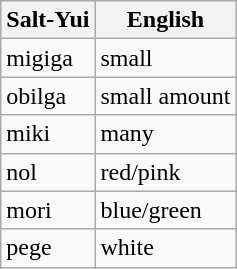<table class="wikitable">
<tr>
<th>Salt-Yui</th>
<th>English</th>
</tr>
<tr>
<td>migiga</td>
<td>small</td>
</tr>
<tr>
<td>obilga</td>
<td>small amount</td>
</tr>
<tr>
<td>miki</td>
<td>many</td>
</tr>
<tr>
<td>nol</td>
<td>red/pink</td>
</tr>
<tr>
<td>mori</td>
<td>blue/green</td>
</tr>
<tr>
<td>pege</td>
<td>white</td>
</tr>
</table>
